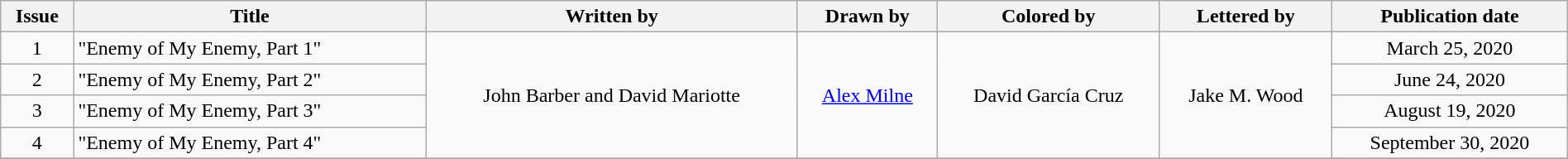<table class="wikitable" style="text-align: center;" width="100%;">
<tr>
<th>Issue</th>
<th>Title</th>
<th>Written by</th>
<th>Drawn by</th>
<th>Colored by</th>
<th>Lettered by</th>
<th>Publication date</th>
</tr>
<tr>
<td>1</td>
<td style="text-align: left;">"Enemy of My Enemy, Part 1"</td>
<td rowspan="4">John Barber and David Mariotte</td>
<td rowspan="4"><a href='#'>Alex Milne</a></td>
<td rowspan="4">David García Cruz</td>
<td rowspan="4">Jake M. Wood</td>
<td>March 25, 2020</td>
</tr>
<tr>
<td>2</td>
<td style="text-align: left;">"Enemy of My Enemy, Part 2"</td>
<td>June 24, 2020</td>
</tr>
<tr>
<td>3</td>
<td style="text-align: left;">"Enemy of My Enemy, Part 3"</td>
<td>August 19, 2020</td>
</tr>
<tr>
<td>4</td>
<td style="text-align: left;">"Enemy of My Enemy, Part 4"</td>
<td>September 30, 2020</td>
</tr>
<tr>
</tr>
</table>
